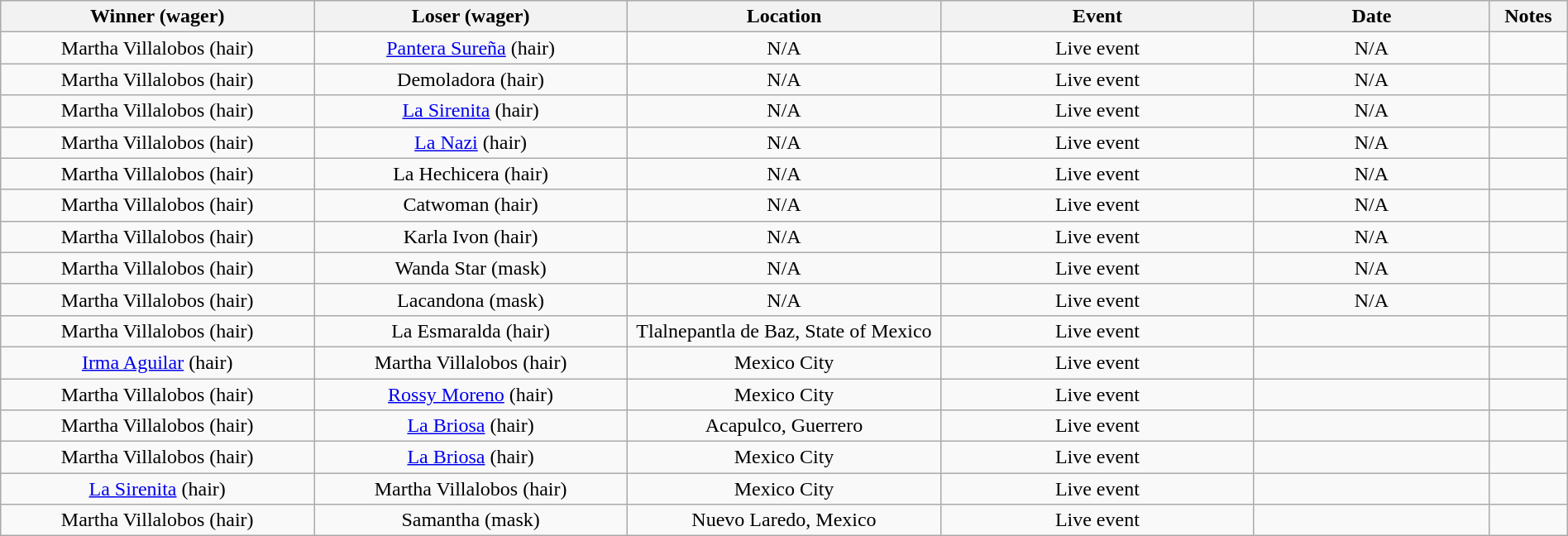<table class="wikitable sortable" width=100%  style="text-align: center">
<tr>
<th width=20% scope="col">Winner (wager)</th>
<th width=20% scope="col">Loser (wager)</th>
<th width=20% scope="col">Location</th>
<th width=20% scope="col">Event</th>
<th width=15% scope="col">Date</th>
<th class="unsortable" width=5% scope="col">Notes</th>
</tr>
<tr>
<td>Martha Villalobos (hair)</td>
<td><a href='#'>Pantera Sureña</a> (hair)</td>
<td>N/A</td>
<td>Live event</td>
<td>N/A</td>
<td> </td>
</tr>
<tr>
<td>Martha Villalobos (hair)</td>
<td>Demoladora (hair)</td>
<td>N/A</td>
<td>Live event</td>
<td>N/A</td>
<td> </td>
</tr>
<tr>
<td>Martha Villalobos (hair)</td>
<td><a href='#'>La Sirenita</a> (hair)</td>
<td>N/A</td>
<td>Live event</td>
<td>N/A</td>
<td> </td>
</tr>
<tr>
<td>Martha Villalobos (hair)</td>
<td><a href='#'>La Nazi</a> (hair)</td>
<td>N/A</td>
<td>Live event</td>
<td>N/A</td>
<td> </td>
</tr>
<tr>
<td>Martha Villalobos (hair)</td>
<td>La Hechicera (hair)</td>
<td>N/A</td>
<td>Live event</td>
<td>N/A</td>
<td> </td>
</tr>
<tr>
<td>Martha Villalobos (hair)</td>
<td>Catwoman (hair)</td>
<td>N/A</td>
<td>Live event</td>
<td>N/A</td>
<td> </td>
</tr>
<tr>
<td>Martha Villalobos (hair)</td>
<td>Karla Ivon (hair)</td>
<td>N/A</td>
<td>Live event</td>
<td>N/A</td>
<td> </td>
</tr>
<tr>
<td>Martha Villalobos (hair)</td>
<td>Wanda Star (mask)</td>
<td>N/A</td>
<td>Live event</td>
<td>N/A</td>
<td> </td>
</tr>
<tr>
<td>Martha Villalobos (hair)</td>
<td>Lacandona (mask)</td>
<td>N/A</td>
<td>Live event</td>
<td>N/A</td>
<td> </td>
</tr>
<tr>
<td>Martha Villalobos (hair)</td>
<td>La Esmaralda (hair)</td>
<td>Tlalnepantla de Baz, State of Mexico</td>
<td>Live event</td>
<td></td>
<td> </td>
</tr>
<tr>
<td><a href='#'>Irma Aguilar</a> (hair)</td>
<td>Martha Villalobos (hair)</td>
<td>Mexico City</td>
<td>Live event</td>
<td></td>
<td> </td>
</tr>
<tr>
<td>Martha Villalobos (hair)</td>
<td><a href='#'>Rossy Moreno</a> (hair)</td>
<td>Mexico City</td>
<td>Live event</td>
<td></td>
<td> </td>
</tr>
<tr>
<td>Martha Villalobos (hair)</td>
<td><a href='#'>La Briosa</a> (hair)</td>
<td>Acapulco, Guerrero</td>
<td>Live event</td>
<td></td>
<td> </td>
</tr>
<tr>
<td>Martha Villalobos (hair)</td>
<td><a href='#'>La Briosa</a> (hair)</td>
<td>Mexico City</td>
<td>Live event</td>
<td></td>
<td> </td>
</tr>
<tr>
<td><a href='#'>La Sirenita</a> (hair)</td>
<td>Martha Villalobos (hair)</td>
<td>Mexico City</td>
<td>Live event</td>
<td></td>
<td> </td>
</tr>
<tr>
<td>Martha Villalobos (hair)</td>
<td>Samantha (mask)</td>
<td>Nuevo Laredo, Mexico</td>
<td>Live event</td>
<td></td>
<td> </td>
</tr>
</table>
